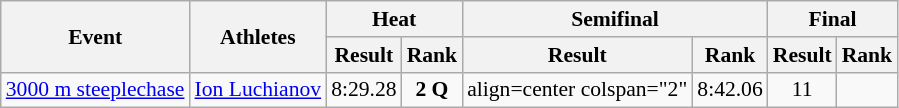<table class="wikitable" border="1" style="font-size:90%">
<tr>
<th rowspan="2">Event</th>
<th rowspan="2">Athletes</th>
<th colspan="2">Heat</th>
<th colspan="2">Semifinal</th>
<th colspan="2">Final</th>
</tr>
<tr>
<th>Result</th>
<th>Rank</th>
<th>Result</th>
<th>Rank</th>
<th>Result</th>
<th>Rank</th>
</tr>
<tr>
<td><a href='#'>3000 m steeplechase</a></td>
<td><a href='#'>Ion Luchianov</a></td>
<td align=center>8:29.28</td>
<td align=center><strong>2 Q</strong></td>
<td>align=center colspan="2" </td>
<td align=center>8:42.06</td>
<td align=center>11</td>
</tr>
</table>
